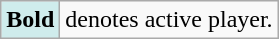<table class="wikitable" style="font-size:100%;">
<tr>
<th scope="row" style="background:#cfecec;"><strong>Bold</strong></th>
<td>denotes active player.<br></td>
</tr>
</table>
